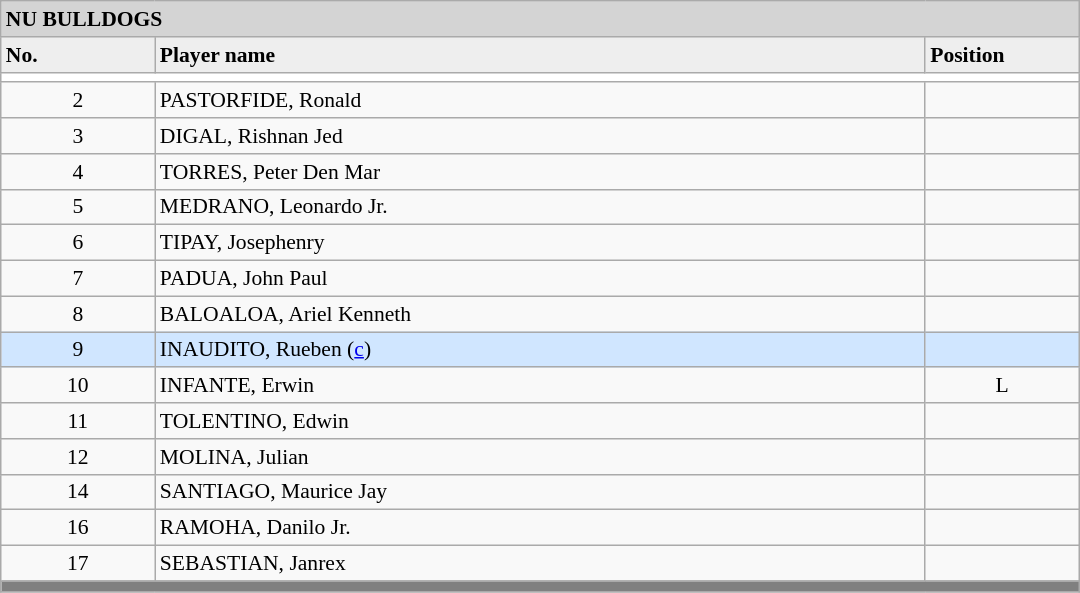<table class="wikitable collapsible collapsed" style="font-size:90%;width:50em;">
<tr>
<th style="background:#D4D4D4; text-align:left;" colspan=3> NU BULLDOGS</th>
</tr>
<tr style="background:#EEEEEE; font-weight:bold;">
<td width=10%>No.</td>
<td width=50%>Player name</td>
<td width=10%>Position</td>
</tr>
<tr style="background:#FFFFFF;">
<td colspan=3 style="text-align:center"></td>
</tr>
<tr>
<td style="text-align:center">2</td>
<td>PASTORFIDE, Ronald</td>
<td style="text-align:center"></td>
</tr>
<tr>
<td style="text-align:center">3</td>
<td>DIGAL, Rishnan Jed</td>
<td style="text-align:center"></td>
</tr>
<tr>
<td style="text-align:center">4</td>
<td>TORRES, Peter Den Mar</td>
<td style="text-align:center"></td>
</tr>
<tr>
<td style="text-align:center">5</td>
<td>MEDRANO, Leonardo Jr.</td>
<td style="text-align:center"></td>
</tr>
<tr>
<td style="text-align:center">6</td>
<td>TIPAY, Josephenry</td>
<td style="text-align:center"></td>
</tr>
<tr>
<td style="text-align:center">7</td>
<td>PADUA, John Paul</td>
<td style="text-align:center"></td>
</tr>
<tr>
<td style="text-align:center">8</td>
<td>BALOALOA, Ariel Kenneth</td>
<td style="text-align:center"></td>
</tr>
<tr style="background:#D0E6FF">
<td style="text-align:center">9</td>
<td>INAUDITO, Rueben (<a href='#'>c</a>)</td>
<td style="text-align:center"></td>
</tr>
<tr>
<td style="text-align:center">10</td>
<td>INFANTE, Erwin</td>
<td style="text-align:center">L</td>
</tr>
<tr>
<td style="text-align:center">11</td>
<td>TOLENTINO, Edwin</td>
<td style="text-align:center"></td>
</tr>
<tr>
<td style="text-align:center">12</td>
<td>MOLINA, Julian</td>
<td style="text-align:center"></td>
</tr>
<tr>
<td style="text-align:center">14</td>
<td>SANTIAGO, Maurice Jay</td>
<td style="text-align:center"></td>
</tr>
<tr>
<td style="text-align:center">16</td>
<td>RAMOHA, Danilo Jr.</td>
<td style="text-align:center"></td>
</tr>
<tr>
<td style="text-align:center">17</td>
<td>SEBASTIAN, Janrex</td>
<td style="text-align:center"></td>
</tr>
<tr>
<th style="background:gray; text-align:center" colspan=3></th>
</tr>
<tr>
</tr>
</table>
